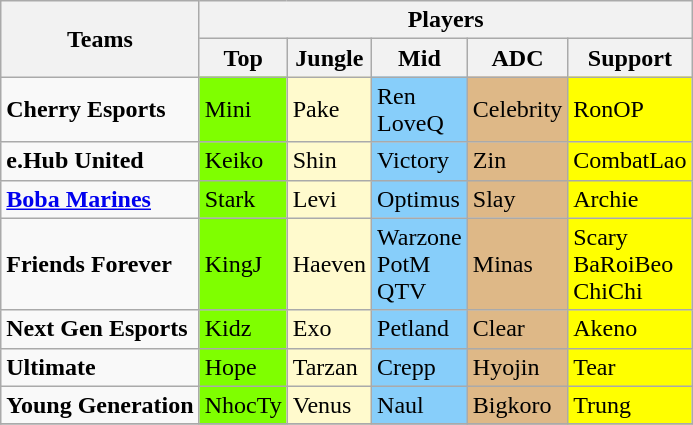<table class="wikitable">
<tr>
<th rowspan="2">Teams</th>
<th colspan="5">Players</th>
</tr>
<tr>
<th>Top</th>
<th>Jungle</th>
<th>Mid</th>
<th>ADC</th>
<th>Support</th>
</tr>
<tr>
<td><strong>Cherry Esports</strong></td>
<td style="background:#7FFF00;"> Mini</td>
<td style="background:#FFFACD;"> Pake</td>
<td style="background:#87CEFA;"> Ren        <br>  LoveQ</td>
<td style="background:#DEB887;"> Celebrity</td>
<td style="background:#FFFF00;"> RonOP</td>
</tr>
<tr>
<td><strong>e.Hub United</strong></td>
<td style="background:#7FFF00;"> Keiko</td>
<td style="background:#FFFACD;"> Shin</td>
<td style="background:#87CEFA;"> Victory</td>
<td style="background:#DEB887;"> Zin</td>
<td style="background:#FFFF00;"> CombatLao</td>
</tr>
<tr>
<td><strong><a href='#'>Boba Marines</a></strong></td>
<td style="background:#7FFF00;"> Stark</td>
<td style="background:#FFFACD;"> Levi</td>
<td style="background:#87CEFA;"> Optimus</td>
<td style="background:#DEB887;"> Slay</td>
<td style="background:#FFFF00;"> Archie</td>
</tr>
<tr>
<td><strong>Friends Forever</strong></td>
<td style="background:#7FFF00;"> KingJ</td>
<td style="background:#FFFACD;"> Haeven</td>
<td style="background:#87CEFA;"> Warzone     <br>  PotM     <br>  QTV</td>
<td style="background:#DEB887;"> Minas</td>
<td style="background:#FFFF00;"> Scary       <br>  BaRoiBeo <br>  ChiChi</td>
</tr>
<tr>
<td><strong>Next Gen Esports</strong></td>
<td style="background:#7FFF00;"> Kidz</td>
<td style="background:#FFFACD;"> Exo</td>
<td style="background:#87CEFA;"> Petland</td>
<td style="background:#DEB887;"> Clear</td>
<td style="background:#FFFF00;"> Akeno</td>
</tr>
<tr>
<td><strong>Ultimate</strong></td>
<td style="background:#7FFF00;"> Hope</td>
<td style="background:#FFFACD;"> Tarzan</td>
<td style="background:#87CEFA;"> Crepp</td>
<td style="background:#DEB887;"> Hyojin</td>
<td style="background:#FFFF00;"> Tear</td>
</tr>
<tr>
<td><strong>Young Generation</strong></td>
<td style="background:#7FFF00;"> NhocTy</td>
<td style="background:#FFFACD;"> Venus</td>
<td style="background:#87CEFA;"> Naul</td>
<td style="background:#DEB887;"> Bigkoro</td>
<td style="background:#FFFF00;"> Trung</td>
</tr>
<tr>
</tr>
</table>
